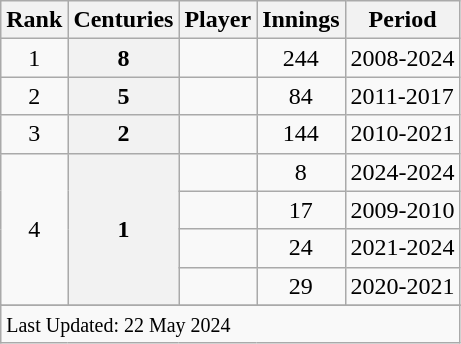<table class="wikitable">
<tr>
<th>Rank</th>
<th>Centuries</th>
<th>Player</th>
<th>Innings</th>
<th>Period</th>
</tr>
<tr>
<td align=center>1</td>
<th scope=row style=text-align;center;><strong>8</strong></th>
<td></td>
<td align=center>244</td>
<td>2008-2024</td>
</tr>
<tr>
<td align=center>2</td>
<th scope=row style=text- align=center><strong>5</strong></th>
<td></td>
<td align=center>84</td>
<td>2011-2017</td>
</tr>
<tr>
<td align=center>3</td>
<th scope=row style=text-align:center;>2</th>
<td></td>
<td align=center>144</td>
<td>2010-2021</td>
</tr>
<tr>
<td align=center rowspan=4>4</td>
<th scope=row style=text-align:center; rowspan=4>1</th>
<td></td>
<td align=center>8</td>
<td>2024-2024</td>
</tr>
<tr>
<td></td>
<td align=center>17</td>
<td>2009-2010</td>
</tr>
<tr>
<td></td>
<td align=center>24</td>
<td>2021-2024</td>
</tr>
<tr>
<td></td>
<td align=center>29</td>
<td>2020-2021</td>
</tr>
<tr>
</tr>
<tr class=sortbottom>
<td colspan=6><small>Last Updated: 22 May 2024</small></td>
</tr>
</table>
